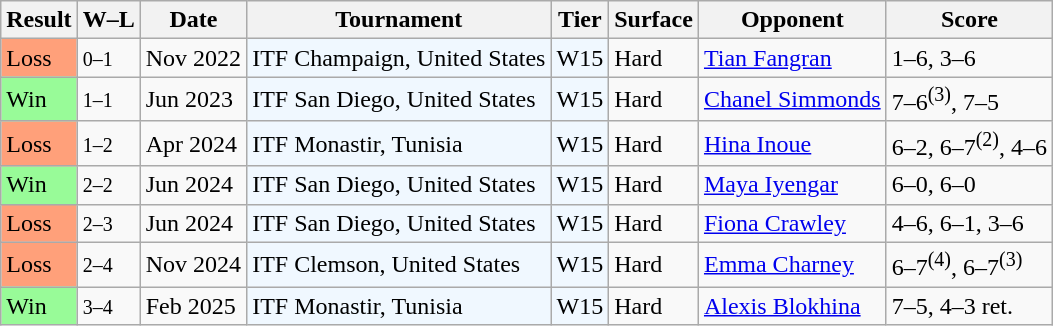<table class="wikitable sortable">
<tr>
<th>Result</th>
<th class=unsortable>W–L</th>
<th>Date</th>
<th>Tournament</th>
<th>Tier</th>
<th>Surface</th>
<th>Opponent</th>
<th class=unsortable>Score</th>
</tr>
<tr>
<td style="background:#ffa07a;">Loss</td>
<td><small>0–1</small></td>
<td>Nov 2022</td>
<td style="background:#f0f8ff;">ITF Champaign, United States</td>
<td style="background:#f0f8ff;">W15</td>
<td>Hard</td>
<td> <a href='#'>Tian Fangran</a></td>
<td>1–6, 3–6</td>
</tr>
<tr>
<td style="background:#98fb98;">Win</td>
<td><small>1–1</small></td>
<td>Jun 2023</td>
<td style="background:#f0f8ff;">ITF San Diego, United States</td>
<td style="background:#f0f8ff;">W15</td>
<td>Hard</td>
<td> <a href='#'>Chanel Simmonds</a></td>
<td>7–6<sup>(3)</sup>, 7–5</td>
</tr>
<tr>
<td style="background:#ffa07a;">Loss</td>
<td><small>1–2</small></td>
<td>Apr 2024</td>
<td style="background:#f0f8ff;">ITF Monastir, Tunisia</td>
<td style="background:#f0f8ff;">W15</td>
<td>Hard</td>
<td> <a href='#'>Hina Inoue</a></td>
<td>6–2, 6–7<sup>(2)</sup>, 4–6</td>
</tr>
<tr>
<td style="background:#98fb98;">Win</td>
<td><small>2–2</small></td>
<td>Jun 2024</td>
<td style="background:#f0f8ff;">ITF San Diego, United States</td>
<td style="background:#f0f8ff;">W15</td>
<td>Hard</td>
<td> <a href='#'>Maya Iyengar</a></td>
<td>6–0, 6–0</td>
</tr>
<tr>
<td style="background:#ffa07a;">Loss</td>
<td><small>2–3</small></td>
<td>Jun 2024</td>
<td style="background:#f0f8ff;">ITF San Diego, United States</td>
<td style="background:#f0f8ff;">W15</td>
<td>Hard</td>
<td> <a href='#'>Fiona Crawley</a></td>
<td>4–6, 6–1, 3–6</td>
</tr>
<tr>
<td style="background:#ffa07a;">Loss</td>
<td><small>2–4</small></td>
<td>Nov 2024</td>
<td style="background:#f0f8ff;">ITF Clemson, United States</td>
<td style="background:#f0f8ff;">W15</td>
<td>Hard</td>
<td> <a href='#'>Emma Charney</a></td>
<td>6–7<sup>(4)</sup>, 6–7<sup>(3)</sup></td>
</tr>
<tr>
<td style="background:#98fb98;">Win</td>
<td><small>3–4</small></td>
<td>Feb 2025</td>
<td style="background:#f0f8ff;">ITF Monastir, Tunisia</td>
<td style="background:#f0f8ff;">W15</td>
<td>Hard</td>
<td> <a href='#'>Alexis Blokhina</a></td>
<td>7–5, 4–3 ret.</td>
</tr>
</table>
